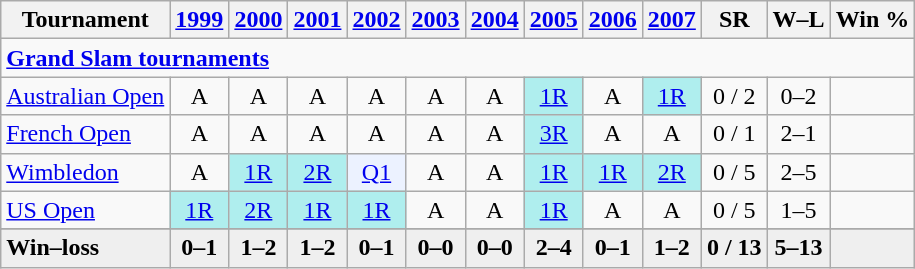<table class=wikitable style=text-align:center>
<tr>
<th>Tournament</th>
<th><a href='#'>1999</a></th>
<th><a href='#'>2000</a></th>
<th><a href='#'>2001</a></th>
<th><a href='#'>2002</a></th>
<th><a href='#'>2003</a></th>
<th><a href='#'>2004</a></th>
<th><a href='#'>2005</a></th>
<th><a href='#'>2006</a></th>
<th><a href='#'>2007</a></th>
<th>SR</th>
<th>W–L</th>
<th>Win %</th>
</tr>
<tr>
<td colspan=25 style=text-align:left><a href='#'><strong>Grand Slam tournaments</strong></a></td>
</tr>
<tr>
<td align=left><a href='#'>Australian Open</a></td>
<td>A</td>
<td>A</td>
<td>A</td>
<td>A</td>
<td>A</td>
<td>A</td>
<td bgcolor=afeeee><a href='#'>1R</a></td>
<td>A</td>
<td bgcolor=afeeee><a href='#'>1R</a></td>
<td>0 / 2</td>
<td>0–2</td>
<td></td>
</tr>
<tr>
<td align=left><a href='#'>French Open</a></td>
<td>A</td>
<td>A</td>
<td>A</td>
<td>A</td>
<td>A</td>
<td>A</td>
<td bgcolor=afeeee><a href='#'>3R</a></td>
<td>A</td>
<td>A</td>
<td>0 / 1</td>
<td>2–1</td>
<td></td>
</tr>
<tr>
<td align=left><a href='#'>Wimbledon</a></td>
<td>A</td>
<td bgcolor=afeeee><a href='#'>1R</a></td>
<td bgcolor=afeeee><a href='#'>2R</a></td>
<td bgcolor=ecf2ff><a href='#'>Q1</a></td>
<td>A</td>
<td>A</td>
<td bgcolor=afeeee><a href='#'>1R</a></td>
<td bgcolor=afeeee><a href='#'>1R</a></td>
<td bgcolor=afeeee><a href='#'>2R</a></td>
<td>0 / 5</td>
<td>2–5</td>
<td></td>
</tr>
<tr>
<td align=left><a href='#'>US Open</a></td>
<td bgcolor=afeeee><a href='#'>1R</a></td>
<td bgcolor=afeeee><a href='#'>2R</a></td>
<td bgcolor=afeeee><a href='#'>1R</a></td>
<td bgcolor=afeeee><a href='#'>1R</a></td>
<td>A</td>
<td>A</td>
<td bgcolor=afeeee><a href='#'>1R</a></td>
<td>A</td>
<td>A</td>
<td>0 / 5</td>
<td>1–5</td>
<td></td>
</tr>
<tr>
</tr>
<tr style=font-weight:bold;background:#efefef>
<td style=text-align:left>Win–loss</td>
<td>0–1</td>
<td>1–2</td>
<td>1–2</td>
<td>0–1</td>
<td>0–0</td>
<td>0–0</td>
<td>2–4</td>
<td>0–1</td>
<td>1–2</td>
<td>0 / 13</td>
<td>5–13</td>
<td></td>
</tr>
</table>
